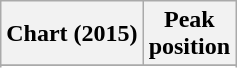<table class="wikitable sortable plainrowheaders">
<tr>
<th align="center">Chart (2015)</th>
<th align="center">Peak<br>position</th>
</tr>
<tr>
</tr>
<tr>
</tr>
<tr>
</tr>
</table>
